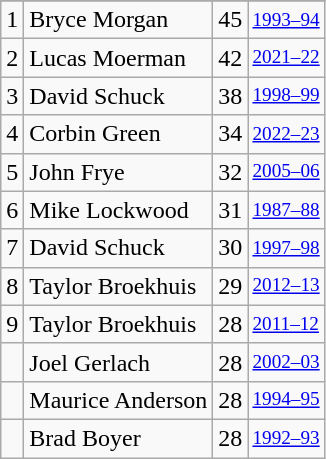<table class="wikitable">
<tr>
</tr>
<tr>
<td>1</td>
<td>Bryce Morgan</td>
<td>45</td>
<td style="font-size:80%;"><a href='#'>1993–94</a></td>
</tr>
<tr>
<td>2</td>
<td>Lucas Moerman</td>
<td>42</td>
<td style="font-size:80%;"><a href='#'>2021–22</a></td>
</tr>
<tr>
<td>3</td>
<td>David Schuck</td>
<td>38</td>
<td style="font-size:80%;"><a href='#'>1998–99</a></td>
</tr>
<tr>
<td>4</td>
<td>Corbin Green</td>
<td>34</td>
<td style="font-size:80%;"><a href='#'>2022–23</a></td>
</tr>
<tr>
<td>5</td>
<td>John Frye</td>
<td>32</td>
<td style="font-size:80%;"><a href='#'>2005–06</a></td>
</tr>
<tr>
<td>6</td>
<td>Mike Lockwood</td>
<td>31</td>
<td style="font-size:80%;"><a href='#'>1987–88</a></td>
</tr>
<tr>
<td>7</td>
<td>David Schuck</td>
<td>30</td>
<td style="font-size:80%;"><a href='#'>1997–98</a></td>
</tr>
<tr>
<td>8</td>
<td>Taylor Broekhuis</td>
<td>29</td>
<td style="font-size:80%;"><a href='#'>2012–13</a></td>
</tr>
<tr>
<td>9</td>
<td>Taylor Broekhuis</td>
<td>28</td>
<td style="font-size:80%;"><a href='#'>2011–12</a></td>
</tr>
<tr>
<td></td>
<td>Joel Gerlach</td>
<td>28</td>
<td style="font-size:80%;"><a href='#'>2002–03</a></td>
</tr>
<tr>
<td></td>
<td>Maurice Anderson</td>
<td>28</td>
<td style="font-size:80%;"><a href='#'>1994–95</a></td>
</tr>
<tr>
<td></td>
<td>Brad Boyer</td>
<td>28</td>
<td style="font-size:80%;"><a href='#'>1992–93</a></td>
</tr>
</table>
